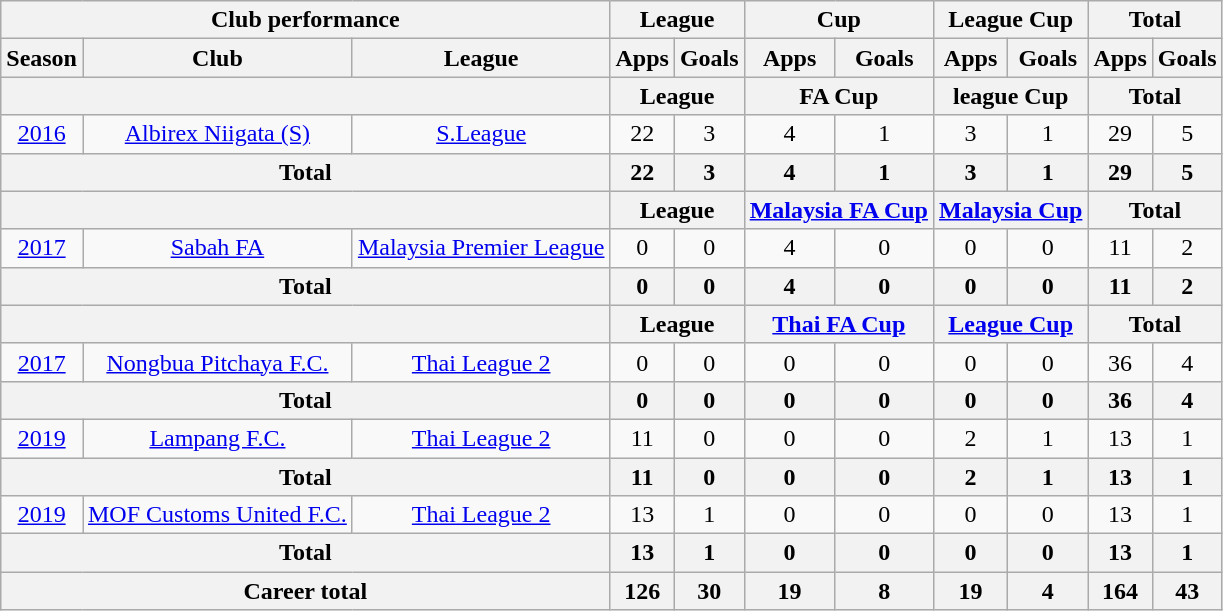<table class="wikitable" style="text-align:center">
<tr>
<th colspan=3>Club performance</th>
<th colspan=2>League</th>
<th colspan=2>Cup</th>
<th colspan=2>League Cup</th>
<th colspan=2>Total</th>
</tr>
<tr>
<th>Season</th>
<th>Club</th>
<th>League</th>
<th>Apps</th>
<th>Goals</th>
<th>Apps</th>
<th>Goals</th>
<th>Apps</th>
<th>Goals</th>
<th>Apps</th>
<th>Goals</th>
</tr>
<tr>
<th colspan="3"></th>
<th colspan="2">League</th>
<th colspan="2">FA Cup</th>
<th colspan="2">league Cup</th>
<th colspan="2">Total</th>
</tr>
<tr>
<td><a href='#'>2016</a></td>
<td><a href='#'>Albirex Niigata (S)</a></td>
<td><a href='#'>S.League</a></td>
<td>22</td>
<td>3</td>
<td>4</td>
<td>1</td>
<td>3</td>
<td>1</td>
<td>29</td>
<td>5</td>
</tr>
<tr>
<th colspan="3">Total</th>
<th>22</th>
<th>3</th>
<th>4</th>
<th>1</th>
<th>3</th>
<th>1</th>
<th>29</th>
<th>5</th>
</tr>
<tr>
<th colspan="3"></th>
<th colspan="2">League</th>
<th colspan="2"><a href='#'>Malaysia FA Cup</a></th>
<th colspan="2"><a href='#'>Malaysia Cup</a></th>
<th colspan="2">Total</th>
</tr>
<tr>
<td><a href='#'>2017</a></td>
<td><a href='#'>Sabah FA</a></td>
<td><a href='#'>Malaysia Premier League</a></td>
<td>0</td>
<td>0</td>
<td>4</td>
<td>0</td>
<td>0</td>
<td>0</td>
<td>11</td>
<td>2</td>
</tr>
<tr>
<th colspan="3">Total</th>
<th>0</th>
<th>0</th>
<th>4</th>
<th>0</th>
<th>0</th>
<th>0</th>
<th>11</th>
<th>2</th>
</tr>
<tr>
<th colspan="3"></th>
<th colspan="2">League</th>
<th colspan="2"><a href='#'>Thai FA Cup</a></th>
<th colspan="2"><a href='#'>League Cup</a></th>
<th colspan="2">Total</th>
</tr>
<tr>
<td><a href='#'>2017</a></td>
<td><a href='#'>Nongbua Pitchaya F.C.</a></td>
<td><a href='#'>Thai League 2</a></td>
<td>0</td>
<td>0</td>
<td>0</td>
<td>0</td>
<td>0</td>
<td>0</td>
<td>36</td>
<td>4</td>
</tr>
<tr>
<th colspan="3">Total</th>
<th>0</th>
<th>0</th>
<th>0</th>
<th>0</th>
<th>0</th>
<th>0</th>
<th>36</th>
<th>4</th>
</tr>
<tr>
<td><a href='#'>2019</a></td>
<td><a href='#'>Lampang F.C.</a></td>
<td><a href='#'>Thai League 2</a></td>
<td>11</td>
<td>0</td>
<td>0</td>
<td>0</td>
<td>2</td>
<td>1</td>
<td>13</td>
<td>1</td>
</tr>
<tr>
<th colspan="3">Total</th>
<th>11</th>
<th>0</th>
<th>0</th>
<th>0</th>
<th>2</th>
<th>1</th>
<th>13</th>
<th>1</th>
</tr>
<tr>
<td><a href='#'>2019</a></td>
<td><a href='#'>MOF Customs United F.C.</a></td>
<td><a href='#'>Thai League 2</a></td>
<td>13</td>
<td>1</td>
<td>0</td>
<td>0</td>
<td>0</td>
<td>0</td>
<td>13</td>
<td>1</td>
</tr>
<tr>
<th colspan="3">Total</th>
<th>13</th>
<th>1</th>
<th>0</th>
<th>0</th>
<th>0</th>
<th>0</th>
<th>13</th>
<th>1</th>
</tr>
<tr>
<th colspan="3">Career total</th>
<th>126</th>
<th>30</th>
<th>19</th>
<th>8</th>
<th>19</th>
<th>4</th>
<th>164</th>
<th>43</th>
</tr>
</table>
